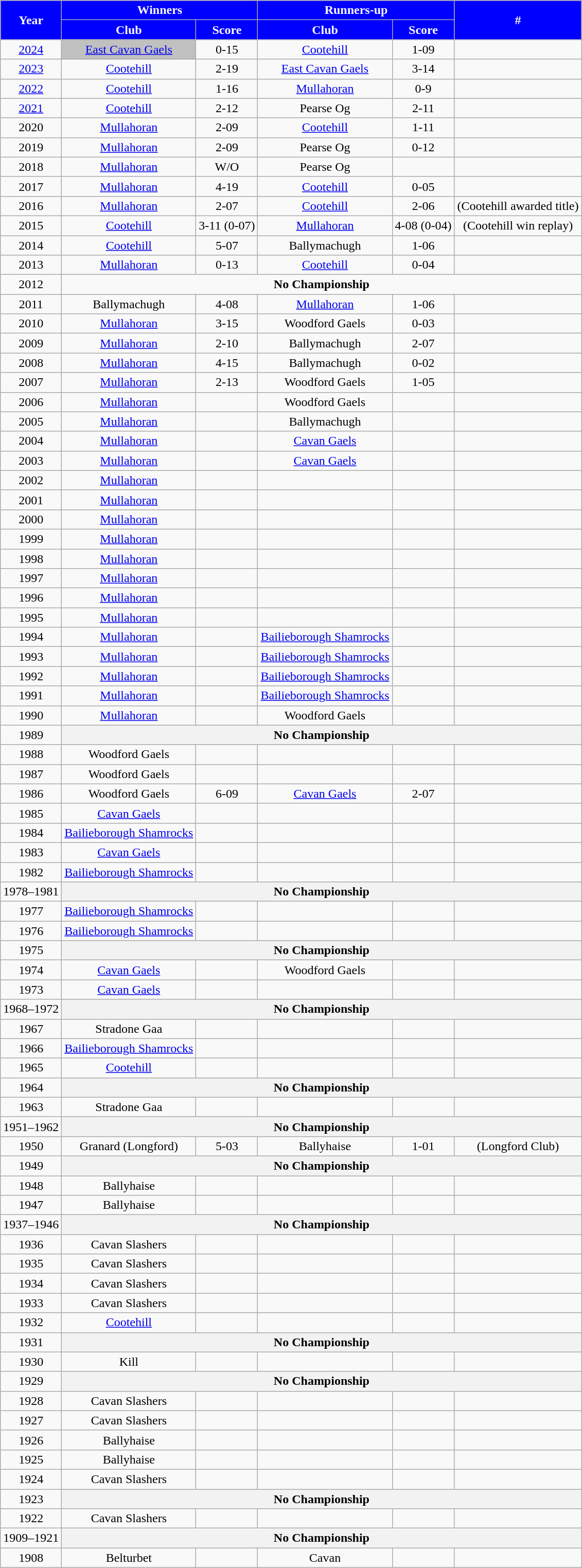<table class="wikitable sortable"  style="text-align:center">
<tr>
<th rowspan="2" style="background:blue;color:white" scope="col" !>Year</th>
<th colspan="2" style="background:blue;color:white" scope="col" !>Winners</th>
<th colspan="2" style="background:blue;color:white" scope="col" !>Runners-up</th>
<th rowspan="2" style="background:blue;color:white" scope="col" !>#</th>
</tr>
<tr>
<th style="background:blue;color:white" scope="col" !>Club</th>
<th style="background:blue;color:white" scope="col" !>Score</th>
<th style="background:blue;color:white" scope="col" !>Club</th>
<th style="background:blue;color:white" scope="col" !>Score</th>
</tr>
<tr>
<td><a href='#'>2024</a></td>
<td bgcolor=silver><a href='#'>East Cavan Gaels</a></td>
<td>0-15</td>
<td><a href='#'>Cootehill</a></td>
<td>1-09</td>
<td></td>
</tr>
<tr>
<td><a href='#'>2023</a></td>
<td><a href='#'>Cootehill</a></td>
<td>2-19</td>
<td><a href='#'>East Cavan Gaels</a></td>
<td>3-14</td>
<td></td>
</tr>
<tr>
<td><a href='#'>2022</a></td>
<td><a href='#'>Cootehill</a></td>
<td>1-16</td>
<td><a href='#'>Mullahoran</a></td>
<td>0-9</td>
<td></td>
</tr>
<tr>
<td><a href='#'>2021</a></td>
<td><a href='#'>Cootehill</a></td>
<td>2-12</td>
<td>Pearse Og</td>
<td>2-11</td>
<td></td>
</tr>
<tr>
<td>2020</td>
<td><a href='#'>Mullahoran</a></td>
<td>2-09</td>
<td><a href='#'>Cootehill</a></td>
<td>1-11</td>
<td></td>
</tr>
<tr>
<td>2019</td>
<td><a href='#'>Mullahoran</a></td>
<td>2-09</td>
<td>Pearse Og</td>
<td>0-12</td>
<td></td>
</tr>
<tr>
<td>2018</td>
<td><a href='#'>Mullahoran</a></td>
<td>W/O</td>
<td>Pearse Og</td>
<td></td>
<td></td>
</tr>
<tr>
<td>2017</td>
<td><a href='#'>Mullahoran</a></td>
<td>4-19</td>
<td><a href='#'>Cootehill</a></td>
<td>0-05</td>
<td></td>
</tr>
<tr>
<td>2016</td>
<td><a href='#'>Mullahoran</a></td>
<td>2-07</td>
<td><a href='#'>Cootehill</a></td>
<td>2-06</td>
<td>(Cootehill awarded title)</td>
</tr>
<tr>
<td>2015</td>
<td><a href='#'>Cootehill</a></td>
<td>3-11 (0-07)</td>
<td><a href='#'>Mullahoran</a></td>
<td>4-08 (0-04)</td>
<td>(Cootehill win replay)</td>
</tr>
<tr>
<td>2014</td>
<td><a href='#'>Cootehill</a></td>
<td>5-07</td>
<td>Ballymachugh</td>
<td>1-06</td>
<td></td>
</tr>
<tr>
<td>2013</td>
<td><a href='#'>Mullahoran</a></td>
<td>0-13</td>
<td><a href='#'>Cootehill</a></td>
<td>0-04</td>
<td></td>
</tr>
<tr>
<td>2012</td>
<td colspan="5"><strong>No Championship</strong></td>
</tr>
<tr>
<td>2011</td>
<td>Ballymachugh</td>
<td>4-08</td>
<td><a href='#'>Mullahoran</a></td>
<td>1-06</td>
<td></td>
</tr>
<tr>
<td>2010</td>
<td><a href='#'>Mullahoran</a></td>
<td>3-15</td>
<td>Woodford Gaels</td>
<td>0-03</td>
<td></td>
</tr>
<tr>
<td>2009</td>
<td><a href='#'>Mullahoran</a></td>
<td>2-10</td>
<td>Ballymachugh</td>
<td>2-07</td>
<td></td>
</tr>
<tr>
<td>2008</td>
<td><a href='#'>Mullahoran</a></td>
<td>4-15</td>
<td>Ballymachugh</td>
<td>0-02</td>
<td></td>
</tr>
<tr>
<td>2007</td>
<td><a href='#'>Mullahoran</a></td>
<td>2-13</td>
<td>Woodford Gaels</td>
<td>1-05</td>
<td></td>
</tr>
<tr>
<td>2006</td>
<td><a href='#'>Mullahoran</a></td>
<td></td>
<td>Woodford Gaels</td>
<td></td>
<td></td>
</tr>
<tr>
<td>2005</td>
<td><a href='#'>Mullahoran</a></td>
<td></td>
<td>Ballymachugh</td>
<td></td>
<td></td>
</tr>
<tr>
<td>2004</td>
<td><a href='#'>Mullahoran</a></td>
<td></td>
<td><a href='#'>Cavan Gaels</a></td>
<td></td>
<td></td>
</tr>
<tr>
<td>2003</td>
<td><a href='#'>Mullahoran</a></td>
<td></td>
<td><a href='#'>Cavan Gaels</a></td>
<td></td>
<td></td>
</tr>
<tr>
<td>2002</td>
<td><a href='#'>Mullahoran</a></td>
<td></td>
<td></td>
<td></td>
<td></td>
</tr>
<tr>
<td>2001</td>
<td><a href='#'>Mullahoran</a></td>
<td></td>
<td></td>
<td></td>
<td></td>
</tr>
<tr>
<td>2000</td>
<td><a href='#'>Mullahoran</a></td>
<td></td>
<td></td>
<td></td>
<td></td>
</tr>
<tr>
<td>1999</td>
<td><a href='#'>Mullahoran</a></td>
<td></td>
<td></td>
<td></td>
<td></td>
</tr>
<tr>
<td>1998</td>
<td><a href='#'>Mullahoran</a></td>
<td></td>
<td></td>
<td></td>
<td></td>
</tr>
<tr>
<td>1997</td>
<td><a href='#'>Mullahoran</a></td>
<td></td>
<td></td>
<td></td>
<td></td>
</tr>
<tr>
<td>1996</td>
<td><a href='#'>Mullahoran</a></td>
<td></td>
<td></td>
<td></td>
<td></td>
</tr>
<tr>
<td>1995</td>
<td><a href='#'>Mullahoran</a></td>
<td></td>
<td></td>
<td></td>
<td></td>
</tr>
<tr>
<td>1994</td>
<td><a href='#'>Mullahoran</a></td>
<td></td>
<td><a href='#'>Bailieborough Shamrocks</a></td>
<td></td>
<td></td>
</tr>
<tr>
<td>1993</td>
<td><a href='#'>Mullahoran</a></td>
<td></td>
<td><a href='#'>Bailieborough Shamrocks</a></td>
<td></td>
<td></td>
</tr>
<tr>
<td>1992</td>
<td><a href='#'>Mullahoran</a></td>
<td></td>
<td><a href='#'>Bailieborough Shamrocks</a></td>
<td></td>
<td></td>
</tr>
<tr>
<td>1991</td>
<td><a href='#'>Mullahoran</a></td>
<td></td>
<td><a href='#'>Bailieborough Shamrocks</a></td>
<td></td>
<td></td>
</tr>
<tr>
<td>1990</td>
<td><a href='#'>Mullahoran</a></td>
<td></td>
<td>Woodford Gaels</td>
<td></td>
<td></td>
</tr>
<tr>
<td>1989</td>
<th colspan=5 align=center><strong>No Championship</strong></th>
</tr>
<tr>
<td>1988</td>
<td>Woodford Gaels</td>
<td></td>
<td></td>
<td></td>
<td></td>
</tr>
<tr>
<td>1987</td>
<td>Woodford Gaels</td>
<td></td>
<td></td>
<td></td>
<td></td>
</tr>
<tr>
<td>1986</td>
<td>Woodford Gaels</td>
<td>6-09</td>
<td><a href='#'>Cavan Gaels</a></td>
<td>2-07</td>
<td></td>
</tr>
<tr>
<td>1985</td>
<td><a href='#'>Cavan Gaels</a></td>
<td></td>
<td></td>
<td></td>
<td></td>
</tr>
<tr>
<td>1984</td>
<td><a href='#'>Bailieborough Shamrocks</a></td>
<td></td>
<td></td>
<td></td>
<td></td>
</tr>
<tr>
<td>1983</td>
<td><a href='#'>Cavan Gaels</a></td>
<td></td>
<td></td>
<td></td>
<td></td>
</tr>
<tr>
<td>1982</td>
<td><a href='#'>Bailieborough Shamrocks</a></td>
<td></td>
<td></td>
<td></td>
<td></td>
</tr>
<tr>
<td>1978–1981</td>
<th colspan=5 align=center><strong>No Championship</strong></th>
</tr>
<tr>
<td>1977</td>
<td><a href='#'>Bailieborough Shamrocks</a></td>
<td></td>
<td></td>
<td></td>
<td></td>
</tr>
<tr>
<td>1976</td>
<td><a href='#'>Bailieborough Shamrocks</a></td>
<td></td>
<td></td>
<td></td>
<td></td>
</tr>
<tr>
<td>1975</td>
<th colspan=5 align=center><strong>No Championship</strong></th>
</tr>
<tr>
<td>1974</td>
<td><a href='#'>Cavan Gaels</a></td>
<td></td>
<td>Woodford Gaels</td>
<td></td>
<td></td>
</tr>
<tr>
<td>1973</td>
<td><a href='#'>Cavan Gaels</a></td>
<td></td>
<td></td>
<td></td>
<td></td>
</tr>
<tr>
<td>1968–1972</td>
<th colspan=5 align=center><strong>No Championship</strong></th>
</tr>
<tr>
<td>1967</td>
<td>Stradone Gaa </td>
<td></td>
<td></td>
<td></td>
<td></td>
</tr>
<tr>
<td>1966</td>
<td><a href='#'>Bailieborough Shamrocks</a></td>
<td></td>
<td></td>
<td></td>
<td></td>
</tr>
<tr>
<td>1965</td>
<td><a href='#'>Cootehill</a></td>
<td></td>
<td></td>
<td></td>
<td></td>
</tr>
<tr>
<td>1964</td>
<th colspan=5 align=center><strong>No Championship</strong></th>
</tr>
<tr>
<td>1963</td>
<td>Stradone Gaa </td>
<td></td>
<td></td>
<td></td>
<td></td>
</tr>
<tr>
<td>1951–1962</td>
<th colspan=5 align=center><strong>No Championship</strong></th>
</tr>
<tr>
<td>1950</td>
<td>Granard (Longford)</td>
<td>5-03</td>
<td>Ballyhaise</td>
<td>1-01</td>
<td>(Longford Club)</td>
</tr>
<tr>
<td>1949</td>
<th colspan=5 align=center><strong>No Championship</strong></th>
</tr>
<tr>
<td>1948</td>
<td>Ballyhaise</td>
<td></td>
<td></td>
<td></td>
<td></td>
</tr>
<tr>
<td>1947</td>
<td>Ballyhaise</td>
<td></td>
<td></td>
<td></td>
<td></td>
</tr>
<tr>
<td>1937–1946</td>
<th colspan=5 align=center><strong>No Championship</strong></th>
</tr>
<tr>
<td>1936</td>
<td>Cavan Slashers</td>
<td></td>
<td></td>
<td></td>
<td></td>
</tr>
<tr>
<td>1935</td>
<td>Cavan Slashers</td>
<td></td>
<td></td>
<td></td>
<td></td>
</tr>
<tr>
<td>1934</td>
<td>Cavan Slashers</td>
<td></td>
<td></td>
<td></td>
<td></td>
</tr>
<tr>
<td>1933</td>
<td>Cavan Slashers</td>
<td></td>
<td></td>
<td></td>
<td></td>
</tr>
<tr>
<td>1932</td>
<td><a href='#'>Cootehill</a></td>
<td></td>
<td></td>
<td></td>
<td></td>
</tr>
<tr>
<td>1931</td>
<th colspan=5 align=center><strong>No Championship</strong></th>
</tr>
<tr>
<td>1930</td>
<td>Kill</td>
<td></td>
<td></td>
<td></td>
<td></td>
</tr>
<tr>
<td>1929</td>
<th colspan=5 align=center><strong>No Championship</strong></th>
</tr>
<tr>
<td>1928</td>
<td>Cavan Slashers</td>
<td></td>
<td></td>
<td></td>
<td></td>
</tr>
<tr>
<td>1927</td>
<td>Cavan Slashers</td>
<td></td>
<td></td>
<td></td>
<td></td>
</tr>
<tr>
<td>1926</td>
<td>Ballyhaise</td>
<td></td>
<td></td>
<td></td>
<td></td>
</tr>
<tr>
<td>1925</td>
<td>Ballyhaise</td>
<td></td>
<td></td>
<td></td>
<td></td>
</tr>
<tr>
<td>1924</td>
<td>Cavan Slashers</td>
<td></td>
<td></td>
<td></td>
<td></td>
</tr>
<tr>
<td>1923</td>
<th colspan=5 align=center><strong>No Championship</strong></th>
</tr>
<tr>
<td>1922</td>
<td>Cavan Slashers</td>
<td></td>
<td></td>
<td></td>
<td></td>
</tr>
<tr>
<td>1909–1921</td>
<th colspan=5 align=center><strong>No Championship</strong></th>
</tr>
<tr>
<td>1908</td>
<td>Belturbet</td>
<td></td>
<td>Cavan</td>
<td></td>
<td></td>
</tr>
</table>
